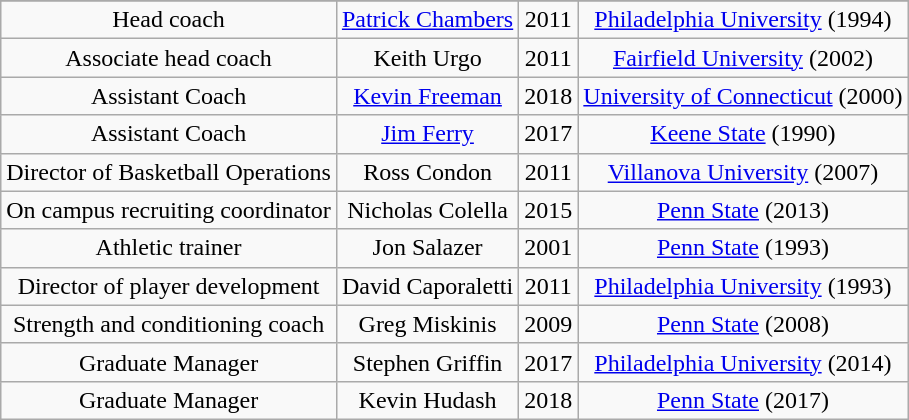<table class="wikitable" style="text-align: center;">
<tr>
</tr>
<tr>
<td>Head coach</td>
<td><a href='#'>Patrick Chambers</a></td>
<td>2011</td>
<td><a href='#'>Philadelphia University</a> (1994)</td>
</tr>
<tr>
<td>Associate head coach</td>
<td>Keith Urgo</td>
<td>2011</td>
<td><a href='#'>Fairfield University</a> (2002)</td>
</tr>
<tr>
<td>Assistant Coach</td>
<td><a href='#'>Kevin Freeman</a></td>
<td>2018</td>
<td><a href='#'>University of Connecticut</a> (2000)</td>
</tr>
<tr>
<td>Assistant Coach</td>
<td><a href='#'>Jim Ferry</a></td>
<td>2017</td>
<td><a href='#'>Keene State</a> (1990)</td>
</tr>
<tr>
<td>Director of Basketball Operations</td>
<td>Ross Condon</td>
<td>2011</td>
<td><a href='#'>Villanova University</a> (2007)</td>
</tr>
<tr>
<td>On campus recruiting coordinator</td>
<td>Nicholas Colella</td>
<td>2015</td>
<td><a href='#'>Penn State</a> (2013)</td>
</tr>
<tr>
<td>Athletic trainer</td>
<td>Jon Salazer</td>
<td>2001</td>
<td><a href='#'>Penn State</a> (1993)</td>
</tr>
<tr>
<td>Director of player development</td>
<td>David Caporaletti</td>
<td>2011</td>
<td><a href='#'>Philadelphia University</a> (1993)</td>
</tr>
<tr>
<td>Strength and conditioning coach</td>
<td>Greg Miskinis</td>
<td>2009</td>
<td><a href='#'>Penn State</a> (2008)</td>
</tr>
<tr>
<td>Graduate Manager</td>
<td>Stephen Griffin</td>
<td>2017</td>
<td><a href='#'>Philadelphia University</a> (2014)</td>
</tr>
<tr>
<td>Graduate Manager</td>
<td>Kevin Hudash</td>
<td>2018</td>
<td><a href='#'>Penn State</a> (2017)</td>
</tr>
</table>
